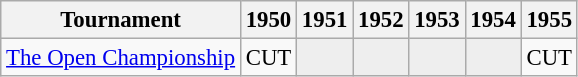<table class="wikitable" style="font-size:95%;text-align:center;">
<tr>
<th>Tournament</th>
<th>1950</th>
<th>1951</th>
<th>1952</th>
<th>1953</th>
<th>1954</th>
<th>1955</th>
</tr>
<tr>
<td align=left><a href='#'>The Open Championship</a></td>
<td>CUT</td>
<td style="background:#eeeeee;"></td>
<td style="background:#eeeeee;"></td>
<td style="background:#eeeeee;"></td>
<td style="background:#eeeeee;"></td>
<td>CUT</td>
</tr>
</table>
